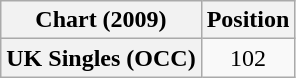<table class="wikitable plainrowheaders" style="text-align:center">
<tr>
<th scope="col">Chart (2009)</th>
<th scope="col">Position</th>
</tr>
<tr>
<th scope="row">UK Singles (OCC)</th>
<td>102</td>
</tr>
</table>
